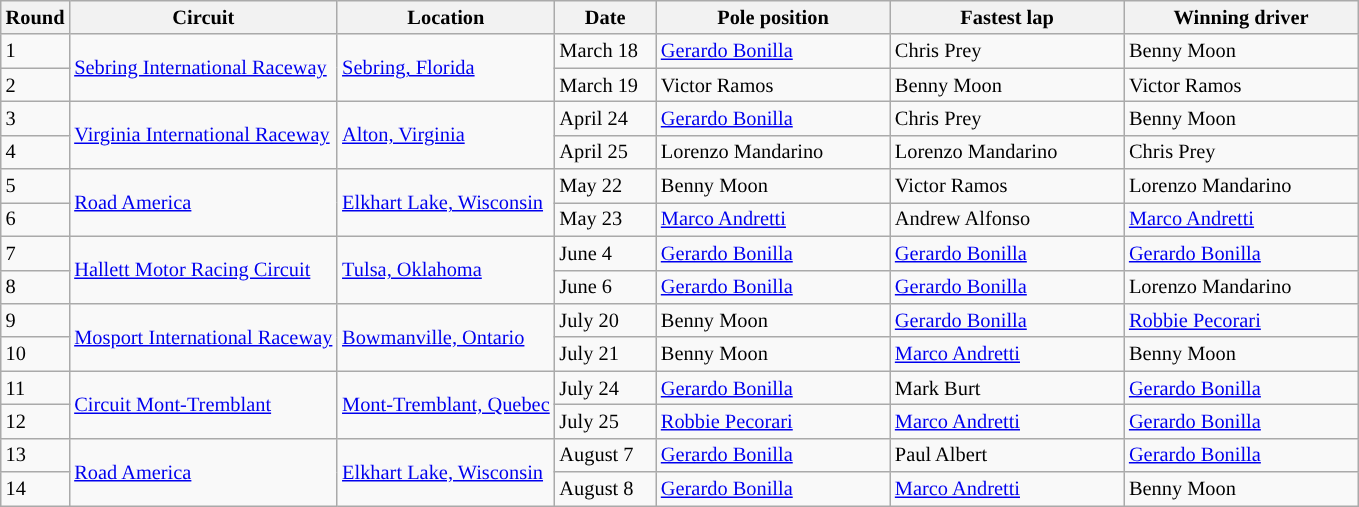<table class="wikitable" style="font-size:85%;">
<tr>
<th>Round</th>
<th>Circuit</th>
<th>Location</th>
<th style=width:4.5em>Date</th>
<th style=width:11em>Pole position</th>
<th style=width:11em>Fastest lap</th>
<th style=width:11em>Winning driver</th>
</tr>
<tr>
<td>1</td>
<td rowspan="2"><a href='#'>Sebring International Raceway</a></td>
<td rowspan="2"> <a href='#'>Sebring, Florida</a></td>
<td>March 18</td>
<td> <a href='#'>Gerardo Bonilla</a></td>
<td> Chris Prey</td>
<td> Benny Moon</td>
</tr>
<tr>
<td>2</td>
<td>March 19</td>
<td> Victor Ramos</td>
<td> Benny Moon</td>
<td> Victor Ramos</td>
</tr>
<tr>
<td>3</td>
<td rowspan="2"><a href='#'>Virginia International Raceway</a></td>
<td rowspan="2"> <a href='#'>Alton, Virginia</a></td>
<td>April 24</td>
<td> <a href='#'>Gerardo Bonilla</a></td>
<td> Chris Prey</td>
<td> Benny Moon</td>
</tr>
<tr>
<td>4</td>
<td>April 25</td>
<td> Lorenzo Mandarino</td>
<td> Lorenzo Mandarino</td>
<td> Chris Prey</td>
</tr>
<tr>
<td>5</td>
<td rowspan="2"><a href='#'>Road America</a></td>
<td rowspan="2"> <a href='#'>Elkhart Lake, Wisconsin</a></td>
<td>May 22</td>
<td> Benny Moon</td>
<td> Victor Ramos</td>
<td> Lorenzo Mandarino</td>
</tr>
<tr>
<td>6</td>
<td>May 23</td>
<td> <a href='#'>Marco Andretti</a></td>
<td> Andrew Alfonso</td>
<td> <a href='#'>Marco Andretti</a></td>
</tr>
<tr>
<td>7</td>
<td rowspan="2"><a href='#'>Hallett Motor Racing Circuit</a></td>
<td rowspan="2"> <a href='#'>Tulsa, Oklahoma</a></td>
<td>June 4</td>
<td> <a href='#'>Gerardo Bonilla</a></td>
<td> <a href='#'>Gerardo Bonilla</a></td>
<td> <a href='#'>Gerardo Bonilla</a></td>
</tr>
<tr>
<td>8</td>
<td>June 6</td>
<td> <a href='#'>Gerardo Bonilla</a></td>
<td> <a href='#'>Gerardo Bonilla</a></td>
<td> Lorenzo Mandarino</td>
</tr>
<tr>
<td>9</td>
<td rowspan="2"><a href='#'>Mosport International Raceway</a></td>
<td rowspan="2"> <a href='#'>Bowmanville, Ontario</a></td>
<td>July 20</td>
<td> Benny Moon</td>
<td> <a href='#'>Gerardo Bonilla</a></td>
<td> <a href='#'>Robbie Pecorari</a></td>
</tr>
<tr>
<td>10</td>
<td>July 21</td>
<td> Benny Moon</td>
<td> <a href='#'>Marco Andretti</a></td>
<td> Benny Moon</td>
</tr>
<tr>
<td>11</td>
<td rowspan="2"><a href='#'>Circuit Mont-Tremblant</a></td>
<td rowspan="2"> <a href='#'>Mont-Tremblant, Quebec</a></td>
<td>July 24</td>
<td> <a href='#'>Gerardo Bonilla</a></td>
<td> Mark Burt</td>
<td> <a href='#'>Gerardo Bonilla</a></td>
</tr>
<tr>
<td>12</td>
<td>July 25</td>
<td> <a href='#'>Robbie Pecorari</a></td>
<td> <a href='#'>Marco Andretti</a></td>
<td> <a href='#'>Gerardo Bonilla</a></td>
</tr>
<tr>
<td>13</td>
<td rowspan="2"><a href='#'>Road America</a></td>
<td rowspan="2"> <a href='#'>Elkhart Lake, Wisconsin</a></td>
<td>August 7</td>
<td> <a href='#'>Gerardo Bonilla</a></td>
<td> Paul Albert</td>
<td> <a href='#'>Gerardo Bonilla</a></td>
</tr>
<tr>
<td>14</td>
<td>August 8</td>
<td> <a href='#'>Gerardo Bonilla</a></td>
<td> <a href='#'>Marco Andretti</a></td>
<td> Benny Moon</td>
</tr>
</table>
